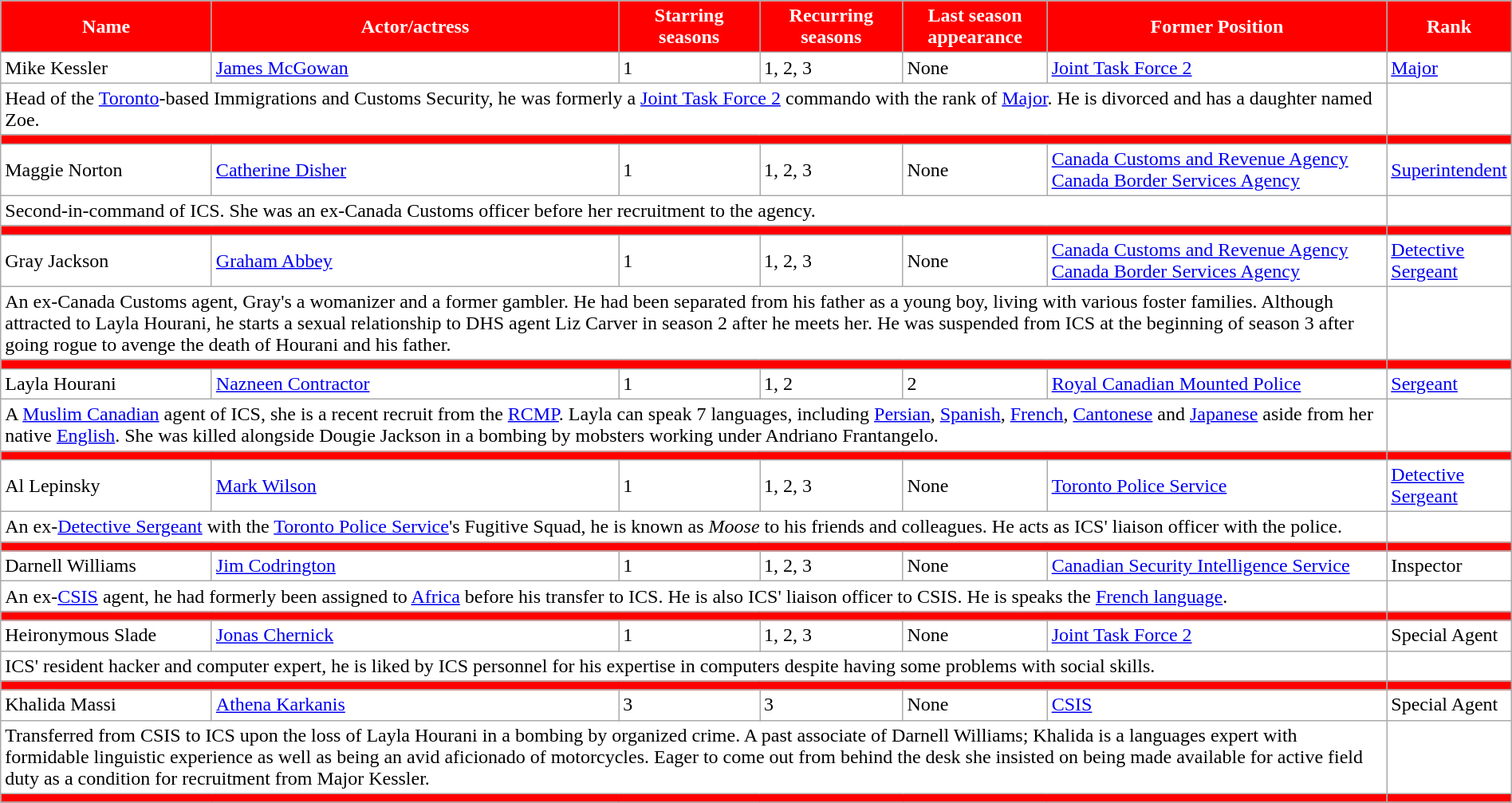<table class="wikitable" style="width:100%; margin-right:auto; background: #FFFFFF;">
<tr style="color:white">
<th style="background-color:red; width:15%">Name</th>
<th style="background-color:red; width:30%">Actor/actress</th>
<th style="background-color:red; width:10%">Starring seasons</th>
<th style="background-color:red; width:10%">Recurring seasons</th>
<th style="background-color:red; width:10%">Last season appearance</th>
<th style="background-color:red; width:25%">Former Position</th>
<th style="background-color:red; width:15%">Rank</th>
</tr>
<tr>
<td>Mike Kessler</td>
<td><a href='#'>James McGowan</a></td>
<td>1</td>
<td>1, 2, 3</td>
<td>None</td>
<td><a href='#'>Joint Task Force 2</a></td>
<td><a href='#'>Major</a></td>
</tr>
<tr>
<td colspan="6">Head of the <a href='#'>Toronto</a>-based Immigrations and Customs Security, he was formerly a <a href='#'>Joint Task Force 2</a> commando with the rank of <a href='#'>Major</a>. He is divorced and has a daughter named Zoe.</td>
</tr>
<tr>
<td colspan="6" bgcolor="red"></td>
<td colspan="6" bgcolor="red"></td>
</tr>
<tr>
<td>Maggie Norton</td>
<td><a href='#'>Catherine Disher</a></td>
<td>1</td>
<td>1, 2, 3</td>
<td>None</td>
<td><a href='#'>Canada Customs and Revenue Agency</a><br><a href='#'>Canada Border Services Agency</a></td>
<td><a href='#'>Superintendent</a></td>
</tr>
<tr>
<td colspan="6">Second-in-command of ICS. She was an ex-Canada Customs officer before her recruitment to the agency.</td>
</tr>
<tr>
<td colspan="6" bgcolor="red"></td>
<td colspan="6" bgcolor="red"></td>
</tr>
<tr>
<td>Gray Jackson</td>
<td><a href='#'>Graham Abbey</a></td>
<td>1</td>
<td>1, 2, 3</td>
<td>None</td>
<td><a href='#'>Canada Customs and Revenue Agency</a><br><a href='#'>Canada Border Services Agency</a></td>
<td><a href='#'>Detective Sergeant</a></td>
</tr>
<tr>
<td colspan="6">An ex-Canada Customs agent, Gray's a womanizer and a former gambler. He had been separated from his father as a young boy, living with various foster families. Although attracted to Layla Hourani, he starts a sexual relationship to DHS agent Liz Carver in season 2 after he meets her. He was suspended from ICS at the beginning of season 3 after going rogue to avenge the death of Hourani and his father.</td>
</tr>
<tr>
<td colspan="6" bgcolor="red"></td>
<td colspan="6" bgcolor="red"></td>
</tr>
<tr>
<td>Layla Hourani</td>
<td><a href='#'>Nazneen Contractor</a></td>
<td>1</td>
<td>1, 2</td>
<td>2</td>
<td><a href='#'>Royal Canadian Mounted Police</a></td>
<td><a href='#'>Sergeant</a></td>
</tr>
<tr>
<td colspan="6">A <a href='#'>Muslim Canadian</a> agent of ICS, she is a recent recruit from the <a href='#'>RCMP</a>. Layla can speak 7 languages, including <a href='#'>Persian</a>, <a href='#'>Spanish</a>, <a href='#'>French</a>, <a href='#'>Cantonese</a> and <a href='#'>Japanese</a> aside from her native <a href='#'>English</a>. She was killed alongside Dougie Jackson in a bombing by mobsters working under Andriano Frantangelo.</td>
</tr>
<tr>
<td colspan="6" bgcolor="red"></td>
<td colspan="6" bgcolor="red"></td>
</tr>
<tr>
<td>Al Lepinsky</td>
<td><a href='#'>Mark Wilson</a></td>
<td>1</td>
<td>1, 2, 3</td>
<td>None</td>
<td><a href='#'>Toronto Police Service</a></td>
<td><a href='#'>Detective Sergeant</a></td>
</tr>
<tr>
<td colspan="6">An ex-<a href='#'>Detective Sergeant</a> with the <a href='#'>Toronto Police Service</a>'s Fugitive Squad, he is known as <em>Moose</em> to his friends and colleagues. He acts as ICS' liaison officer with the police.</td>
</tr>
<tr>
<td colspan="6" bgcolor="red"></td>
<td colspan="6" bgcolor="red"></td>
</tr>
<tr>
<td>Darnell Williams</td>
<td><a href='#'>Jim Codrington</a></td>
<td>1</td>
<td>1, 2, 3</td>
<td>None</td>
<td><a href='#'>Canadian Security Intelligence Service</a></td>
<td>Inspector</td>
</tr>
<tr>
<td colspan="6">An ex-<a href='#'>CSIS</a> agent, he had formerly been assigned to <a href='#'>Africa</a> before his transfer to ICS. He is also ICS' liaison officer to CSIS. He is speaks the <a href='#'>French language</a>.</td>
</tr>
<tr>
<td colspan="6" bgcolor="red"></td>
<td colspan="6" bgcolor="red"></td>
</tr>
<tr>
<td>Heironymous Slade</td>
<td><a href='#'>Jonas Chernick</a></td>
<td>1</td>
<td>1, 2, 3</td>
<td>None</td>
<td><a href='#'>Joint Task Force 2</a></td>
<td>Special Agent</td>
</tr>
<tr>
<td colspan="6">ICS' resident hacker and computer expert, he is liked by ICS personnel for his expertise in computers despite having some problems with social skills.</td>
</tr>
<tr>
<td colspan="6" bgcolor="red"></td>
<td colspan="6" bgcolor="red"></td>
</tr>
<tr>
<td>Khalida Massi</td>
<td><a href='#'>Athena Karkanis</a></td>
<td>3</td>
<td>3</td>
<td>None</td>
<td><a href='#'>CSIS</a></td>
<td>Special Agent</td>
</tr>
<tr>
<td colspan="6">Transferred from CSIS to ICS upon the loss of Layla Hourani in a bombing by organized crime.  A past associate of Darnell Williams; Khalida is a languages expert with formidable linguistic experience as well as being an avid aficionado of motorcycles.  Eager to come out from behind the desk she insisted on being made available for active field duty as a condition for recruitment from Major Kessler.</td>
</tr>
<tr>
<td colspan="6" bgcolor="red"></td>
<td colspan="6" bgcolor="red"></td>
</tr>
</table>
